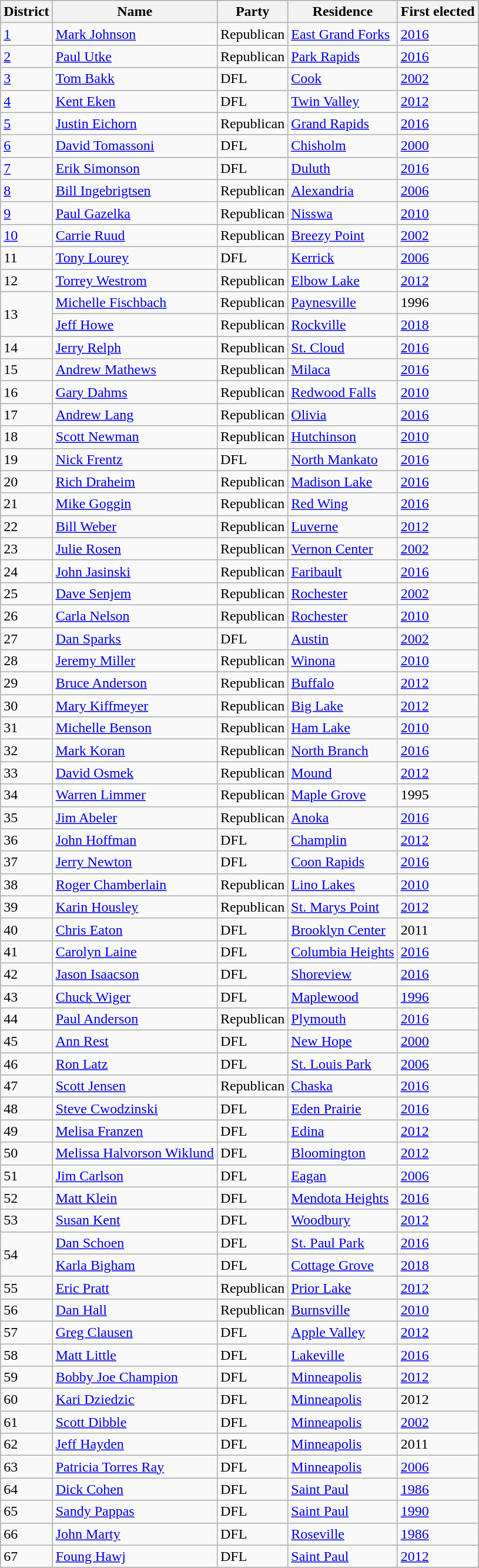<table class="wikitable sortable">
<tr>
<th>District</th>
<th>Name</th>
<th>Party</th>
<th>Residence</th>
<th>First elected</th>
</tr>
<tr>
<td><a href='#'>1</a></td>
<td data-sort-value="Johnson, Mark"><a href='#'>Mark Johnson</a></td>
<td>Republican</td>
<td><a href='#'>East Grand Forks</a></td>
<td><a href='#'>2016</a></td>
</tr>
<tr>
<td><a href='#'>2</a></td>
<td data-sort-value="Utke, Paul"><a href='#'>Paul Utke</a></td>
<td>Republican</td>
<td><a href='#'>Park Rapids</a></td>
<td><a href='#'>2016</a></td>
</tr>
<tr>
<td><a href='#'>3</a></td>
<td data-sort-value="Bakk, Tom"><a href='#'>Tom Bakk</a></td>
<td>DFL</td>
<td><a href='#'>Cook</a></td>
<td><a href='#'>2002</a></td>
</tr>
<tr>
<td><a href='#'>4</a></td>
<td data-sort-value="Eken, Kent"><a href='#'>Kent Eken</a></td>
<td>DFL</td>
<td><a href='#'>Twin Valley</a></td>
<td><a href='#'>2012</a></td>
</tr>
<tr>
<td><a href='#'>5</a></td>
<td data-sort-value="Eichorn, Justin"><a href='#'>Justin Eichorn</a></td>
<td>Republican</td>
<td><a href='#'>Grand Rapids</a></td>
<td><a href='#'>2016</a></td>
</tr>
<tr>
<td><a href='#'>6</a></td>
<td data-sort-value="Tomassoni, David"><a href='#'>David Tomassoni</a></td>
<td>DFL</td>
<td><a href='#'>Chisholm</a></td>
<td><a href='#'>2000</a></td>
</tr>
<tr>
<td><a href='#'>7</a></td>
<td data-sort-value="Simonson, Erik"><a href='#'>Erik Simonson</a></td>
<td>DFL</td>
<td><a href='#'>Duluth</a></td>
<td><a href='#'>2016</a></td>
</tr>
<tr>
<td><a href='#'>8</a></td>
<td data-sort-value="Ingebrigtsen, Bill"><a href='#'>Bill Ingebrigtsen</a></td>
<td>Republican</td>
<td><a href='#'>Alexandria</a></td>
<td><a href='#'>2006</a></td>
</tr>
<tr>
<td><a href='#'>9</a></td>
<td data-sort-value="Gazelka, Paul"><a href='#'>Paul Gazelka</a></td>
<td>Republican</td>
<td><a href='#'>Nisswa</a></td>
<td><a href='#'>2010</a></td>
</tr>
<tr>
<td><a href='#'>10</a></td>
<td data-sort-value="Ruud, Carrie"><a href='#'>Carrie Ruud</a></td>
<td>Republican</td>
<td><a href='#'>Breezy Point</a></td>
<td data-sort-value="2002"><a href='#'>2002</a></td>
</tr>
<tr>
<td>11</td>
<td data-sort-value="Lourey, Tony"><a href='#'>Tony Lourey</a></td>
<td>DFL</td>
<td><a href='#'>Kerrick</a></td>
<td><a href='#'>2006</a></td>
</tr>
<tr>
<td>12</td>
<td data-sort-value="Westrom, Torrey"><a href='#'>Torrey Westrom</a></td>
<td>Republican</td>
<td><a href='#'>Elbow Lake</a></td>
<td><a href='#'>2012</a></td>
</tr>
<tr>
<td rowspan="2">13</td>
<td data-sort-value="Fischbach, Michelle"><a href='#'>Michelle Fischbach</a></td>
<td>Republican</td>
<td><a href='#'>Paynesville</a></td>
<td>1996</td>
</tr>
<tr>
<td data-sort-value="Howe, Jeff"><a href='#'>Jeff Howe</a></td>
<td>Republican</td>
<td><a href='#'>Rockville</a></td>
<td><a href='#'>2018</a></td>
</tr>
<tr>
<td>14</td>
<td data-sort-value="Relph, Jerry"><a href='#'>Jerry Relph</a></td>
<td>Republican</td>
<td><a href='#'>St. Cloud</a></td>
<td><a href='#'>2016</a></td>
</tr>
<tr>
<td>15</td>
<td data-sort-value="Mathews, Andrew"><a href='#'>Andrew Mathews</a></td>
<td>Republican</td>
<td><a href='#'>Milaca</a></td>
<td><a href='#'>2016</a></td>
</tr>
<tr>
<td>16</td>
<td data-sort-value="Dahms, Gary"><a href='#'>Gary Dahms</a></td>
<td>Republican</td>
<td><a href='#'>Redwood Falls</a></td>
<td><a href='#'>2010</a></td>
</tr>
<tr>
<td>17</td>
<td data-sort-value="Lang, Andrew"><a href='#'>Andrew Lang</a></td>
<td>Republican</td>
<td><a href='#'>Olivia</a></td>
<td><a href='#'>2016</a></td>
</tr>
<tr>
<td>18</td>
<td data-sort-value="Newman, Scott"><a href='#'>Scott Newman</a></td>
<td>Republican</td>
<td><a href='#'>Hutchinson</a></td>
<td><a href='#'>2010</a></td>
</tr>
<tr>
<td>19</td>
<td data-sort-value="Frentz, Nick"><a href='#'>Nick Frentz</a></td>
<td>DFL</td>
<td><a href='#'>North Mankato</a></td>
<td><a href='#'>2016</a></td>
</tr>
<tr>
<td>20</td>
<td data-sort-value="Draheim, Rich"><a href='#'>Rich Draheim</a></td>
<td>Republican</td>
<td><a href='#'>Madison Lake</a></td>
<td><a href='#'>2016</a></td>
</tr>
<tr>
<td>21</td>
<td data-sort-value="Goggin, Mike"><a href='#'>Mike Goggin</a></td>
<td>Republican</td>
<td><a href='#'>Red Wing</a></td>
<td><a href='#'>2016</a></td>
</tr>
<tr>
<td>22</td>
<td data-sort-value="Weber, Bill"><a href='#'>Bill Weber</a></td>
<td>Republican</td>
<td><a href='#'>Luverne</a></td>
<td><a href='#'>2012</a></td>
</tr>
<tr>
<td>23</td>
<td data-sort-value="Rosen, Julie"><a href='#'>Julie Rosen</a></td>
<td>Republican</td>
<td><a href='#'>Vernon Center</a></td>
<td><a href='#'>2002</a></td>
</tr>
<tr>
<td>24</td>
<td data-sort-value="Jasinski, John"><a href='#'>John Jasinski</a></td>
<td>Republican</td>
<td><a href='#'>Faribault</a></td>
<td><a href='#'>2016</a></td>
</tr>
<tr>
<td>25</td>
<td data-sort-value="Senjem, Dave"><a href='#'>Dave Senjem</a></td>
<td>Republican</td>
<td><a href='#'>Rochester</a></td>
<td><a href='#'>2002</a></td>
</tr>
<tr>
<td>26</td>
<td data-sort-value="Nelson, Carla"><a href='#'>Carla Nelson</a></td>
<td>Republican</td>
<td><a href='#'>Rochester</a></td>
<td><a href='#'>2010</a></td>
</tr>
<tr>
<td>27</td>
<td data-sort-value="Sparks, Dan"><a href='#'>Dan Sparks</a></td>
<td>DFL</td>
<td><a href='#'>Austin</a></td>
<td><a href='#'>2002</a></td>
</tr>
<tr>
<td>28</td>
<td data-sort-value="Miller, Jeremy"><a href='#'>Jeremy Miller</a></td>
<td>Republican</td>
<td><a href='#'>Winona</a></td>
<td><a href='#'>2010</a></td>
</tr>
<tr>
<td>29</td>
<td data-sort-value="Anderson, Bruce"><a href='#'>Bruce Anderson</a></td>
<td>Republican</td>
<td><a href='#'>Buffalo</a></td>
<td><a href='#'>2012</a></td>
</tr>
<tr>
<td>30</td>
<td data-sort-value="Kiffmeyer, Mary"><a href='#'>Mary Kiffmeyer</a></td>
<td>Republican</td>
<td><a href='#'>Big Lake</a></td>
<td><a href='#'>2012</a></td>
</tr>
<tr>
<td>31</td>
<td data-sort-value="Benson, Michelle"><a href='#'>Michelle Benson</a></td>
<td>Republican</td>
<td><a href='#'>Ham Lake</a></td>
<td><a href='#'>2010</a></td>
</tr>
<tr>
<td>32</td>
<td data-sort-value="Koran, Mark"><a href='#'>Mark Koran</a></td>
<td>Republican</td>
<td><a href='#'>North Branch</a></td>
<td><a href='#'>2016</a></td>
</tr>
<tr>
<td>33</td>
<td data-sort-value="Osmek, David"><a href='#'>David Osmek</a></td>
<td>Republican</td>
<td><a href='#'>Mound</a></td>
<td><a href='#'>2012</a></td>
</tr>
<tr>
<td>34</td>
<td data-sort-value="Limmer, Warren"><a href='#'>Warren Limmer</a></td>
<td>Republican</td>
<td><a href='#'>Maple Grove</a></td>
<td>1995</td>
</tr>
<tr>
<td>35</td>
<td data-sort-value="Abeler, Jim"><a href='#'>Jim Abeler</a></td>
<td>Republican</td>
<td><a href='#'>Anoka</a></td>
<td><a href='#'>2016</a></td>
</tr>
<tr>
<td>36</td>
<td data-sort-value="Hoffman, John"><a href='#'>John Hoffman</a></td>
<td>DFL</td>
<td><a href='#'>Champlin</a></td>
<td><a href='#'>2012</a></td>
</tr>
<tr>
<td>37</td>
<td data-sort-value="Newton, Jerry"><a href='#'>Jerry Newton</a></td>
<td>DFL</td>
<td><a href='#'>Coon Rapids</a></td>
<td><a href='#'>2016</a></td>
</tr>
<tr>
<td>38</td>
<td data-sort-value="Chamberlain, Roger"><a href='#'>Roger Chamberlain</a></td>
<td>Republican</td>
<td><a href='#'>Lino Lakes</a></td>
<td><a href='#'>2010</a></td>
</tr>
<tr>
<td>39</td>
<td data-sort-value="Housley, Karin"><a href='#'>Karin Housley</a></td>
<td>Republican</td>
<td><a href='#'>St. Marys Point</a></td>
<td><a href='#'>2012</a></td>
</tr>
<tr>
<td>40</td>
<td data-sort-value="Eaton, Chris"><a href='#'>Chris Eaton</a></td>
<td>DFL</td>
<td><a href='#'>Brooklyn Center</a></td>
<td>2011</td>
</tr>
<tr>
<td>41</td>
<td data-sort-value="Laine, Carolyn"><a href='#'>Carolyn Laine</a></td>
<td>DFL</td>
<td><a href='#'>Columbia Heights</a></td>
<td><a href='#'>2016</a></td>
</tr>
<tr>
<td>42</td>
<td data-sort-value="Isaacson, Jason"><a href='#'>Jason Isaacson</a></td>
<td>DFL</td>
<td><a href='#'>Shoreview</a></td>
<td><a href='#'>2016</a></td>
</tr>
<tr>
<td>43</td>
<td data-sort-value="Wiger, Chuck"><a href='#'>Chuck Wiger</a></td>
<td>DFL</td>
<td><a href='#'>Maplewood</a></td>
<td><a href='#'>1996</a></td>
</tr>
<tr>
<td>44</td>
<td data-sort-value="Anderson, Paul"><a href='#'>Paul Anderson</a></td>
<td>Republican</td>
<td><a href='#'>Plymouth</a></td>
<td><a href='#'>2016</a></td>
</tr>
<tr>
<td>45</td>
<td data-sort-value="Rest, Ann"><a href='#'>Ann Rest</a></td>
<td>DFL</td>
<td><a href='#'>New Hope</a></td>
<td><a href='#'>2000</a></td>
</tr>
<tr>
<td>46</td>
<td data-sort-value="Latz, Ron"><a href='#'>Ron Latz</a></td>
<td>DFL</td>
<td><a href='#'>St. Louis Park</a></td>
<td><a href='#'>2006</a></td>
</tr>
<tr>
<td>47</td>
<td data-sort-value="Jensen, Scott"><a href='#'>Scott Jensen</a></td>
<td>Republican</td>
<td><a href='#'>Chaska</a></td>
<td><a href='#'>2016</a></td>
</tr>
<tr>
<td>48</td>
<td data-sort-value="Cwodzinski, Steve"><a href='#'>Steve Cwodzinski</a></td>
<td>DFL</td>
<td><a href='#'>Eden Prairie</a></td>
<td><a href='#'>2016</a></td>
</tr>
<tr>
<td>49</td>
<td data-sort-value="Franzen, Melisa"><a href='#'>Melisa Franzen</a></td>
<td>DFL</td>
<td><a href='#'>Edina</a></td>
<td><a href='#'>2012</a></td>
</tr>
<tr>
<td>50</td>
<td data-sort-value="Wiklund, Melissa Halvorson"><a href='#'>Melissa Halvorson Wiklund</a></td>
<td>DFL</td>
<td><a href='#'>Bloomington</a></td>
<td><a href='#'>2012</a></td>
</tr>
<tr>
<td>51</td>
<td data-sort-value="Carlson, Jim"><a href='#'>Jim Carlson</a></td>
<td>DFL</td>
<td><a href='#'>Eagan</a></td>
<td data-sort-value="2006"><a href='#'>2006</a></td>
</tr>
<tr>
<td>52</td>
<td data-sort-value="Klein, Matt"><a href='#'>Matt Klein</a></td>
<td>DFL</td>
<td><a href='#'>Mendota Heights</a></td>
<td><a href='#'>2016</a></td>
</tr>
<tr>
<td>53</td>
<td data-sort-value="Kent, Susan"><a href='#'>Susan Kent</a></td>
<td>DFL</td>
<td><a href='#'>Woodbury</a></td>
<td><a href='#'>2012</a></td>
</tr>
<tr>
<td rowspan="2">54</td>
<td data-sort-value="Schoen, Dan"><a href='#'>Dan Schoen</a></td>
<td>DFL</td>
<td><a href='#'>St. Paul Park</a></td>
<td><a href='#'>2016</a></td>
</tr>
<tr>
<td data-sort-value="Bigham, Karla"><a href='#'>Karla Bigham</a></td>
<td>DFL</td>
<td><a href='#'>Cottage Grove</a></td>
<td><a href='#'>2018</a></td>
</tr>
<tr>
<td>55</td>
<td data-sort-value="Pratt, Eric"><a href='#'>Eric Pratt</a></td>
<td>Republican</td>
<td><a href='#'>Prior Lake</a></td>
<td><a href='#'>2012</a></td>
</tr>
<tr>
<td>56</td>
<td data-sort-value="Hall, Dan"><a href='#'>Dan Hall</a></td>
<td>Republican</td>
<td><a href='#'>Burnsville</a></td>
<td><a href='#'>2010</a></td>
</tr>
<tr>
<td>57</td>
<td data-sort-value="Clausen, Greg"><a href='#'>Greg Clausen</a></td>
<td>DFL</td>
<td><a href='#'>Apple Valley</a></td>
<td><a href='#'>2012</a></td>
</tr>
<tr>
<td>58</td>
<td data-sort-value="Little, Matt"><a href='#'>Matt Little</a></td>
<td>DFL</td>
<td><a href='#'>Lakeville</a></td>
<td><a href='#'>2016</a></td>
</tr>
<tr>
<td>59</td>
<td data-sort-value="Champion, Bobby Joe"><a href='#'>Bobby Joe Champion</a></td>
<td>DFL</td>
<td><a href='#'>Minneapolis</a></td>
<td><a href='#'>2012</a></td>
</tr>
<tr>
<td>60</td>
<td data-sort-value="Dziedzic, Kari"><a href='#'>Kari Dziedzic</a></td>
<td>DFL</td>
<td><a href='#'>Minneapolis</a></td>
<td>2012</td>
</tr>
<tr>
<td>61</td>
<td data-sort-value="Dibble, Scott"><a href='#'>Scott Dibble</a></td>
<td>DFL</td>
<td><a href='#'>Minneapolis</a></td>
<td><a href='#'>2002</a></td>
</tr>
<tr>
<td>62</td>
<td data-sort-value="Hayden, Jeff"><a href='#'>Jeff Hayden</a></td>
<td>DFL</td>
<td><a href='#'>Minneapolis</a></td>
<td>2011</td>
</tr>
<tr>
<td>63</td>
<td data-sort-value="Torres Ray, Patricia"><a href='#'>Patricia Torres Ray</a></td>
<td>DFL</td>
<td><a href='#'>Minneapolis</a></td>
<td><a href='#'>2006</a></td>
</tr>
<tr>
<td>64</td>
<td data-sort-value="Cohen, Dick"><a href='#'>Dick Cohen</a></td>
<td>DFL</td>
<td><a href='#'>Saint Paul</a></td>
<td><a href='#'>1986</a></td>
</tr>
<tr>
<td>65</td>
<td data-sort-value="Pappas, Sandy"><a href='#'>Sandy Pappas</a></td>
<td>DFL</td>
<td><a href='#'>Saint Paul</a></td>
<td><a href='#'>1990</a></td>
</tr>
<tr>
<td>66</td>
<td data-sort-value="Marty, John"><a href='#'>John Marty</a></td>
<td>DFL</td>
<td><a href='#'>Roseville</a></td>
<td><a href='#'>1986</a></td>
</tr>
<tr>
<td>67</td>
<td data-sort-value="Hawj, Foung"><a href='#'>Foung Hawj</a></td>
<td>DFL</td>
<td><a href='#'>Saint Paul</a></td>
<td><a href='#'>2012</a></td>
</tr>
</table>
